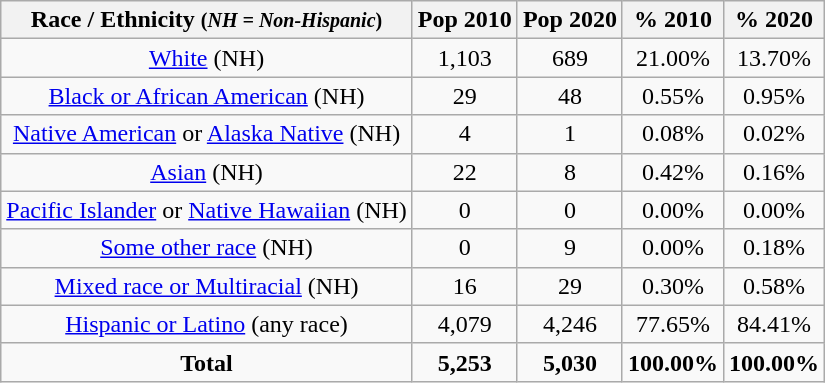<table class="wikitable" style="text-align:center;">
<tr>
<th>Race / Ethnicity <small>(<em>NH = Non-Hispanic</em>)</small></th>
<th>Pop 2010</th>
<th>Pop 2020</th>
<th>% 2010</th>
<th>% 2020</th>
</tr>
<tr>
<td><a href='#'>White</a> (NH)</td>
<td>1,103</td>
<td>689</td>
<td>21.00%</td>
<td>13.70%</td>
</tr>
<tr>
<td><a href='#'>Black or African American</a> (NH)</td>
<td>29</td>
<td>48</td>
<td>0.55%</td>
<td>0.95%</td>
</tr>
<tr>
<td><a href='#'>Native American</a> or <a href='#'>Alaska Native</a> (NH)</td>
<td>4</td>
<td>1</td>
<td>0.08%</td>
<td>0.02%</td>
</tr>
<tr>
<td><a href='#'>Asian</a> (NH)</td>
<td>22</td>
<td>8</td>
<td>0.42%</td>
<td>0.16%</td>
</tr>
<tr>
<td><a href='#'>Pacific Islander</a> or <a href='#'>Native Hawaiian</a> (NH)</td>
<td>0</td>
<td>0</td>
<td>0.00%</td>
<td>0.00%</td>
</tr>
<tr>
<td><a href='#'>Some other race</a> (NH)</td>
<td>0</td>
<td>9</td>
<td>0.00%</td>
<td>0.18%</td>
</tr>
<tr>
<td><a href='#'>Mixed race or Multiracial</a> (NH)</td>
<td>16</td>
<td>29</td>
<td>0.30%</td>
<td>0.58%</td>
</tr>
<tr>
<td><a href='#'>Hispanic or Latino</a> (any race)</td>
<td>4,079</td>
<td>4,246</td>
<td>77.65%</td>
<td>84.41%</td>
</tr>
<tr>
<td><strong>Total</strong></td>
<td><strong>5,253</strong></td>
<td><strong>5,030</strong></td>
<td><strong>100.00%</strong></td>
<td><strong>100.00%</strong></td>
</tr>
</table>
